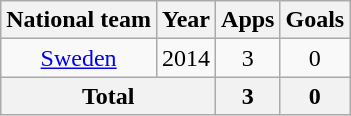<table class="wikitable" style="text-align:center">
<tr>
<th>National team</th>
<th>Year</th>
<th>Apps</th>
<th>Goals</th>
</tr>
<tr>
<td><a href='#'>Sweden</a></td>
<td>2014</td>
<td>3</td>
<td>0</td>
</tr>
<tr>
<th colspan="2">Total</th>
<th>3</th>
<th>0</th>
</tr>
</table>
